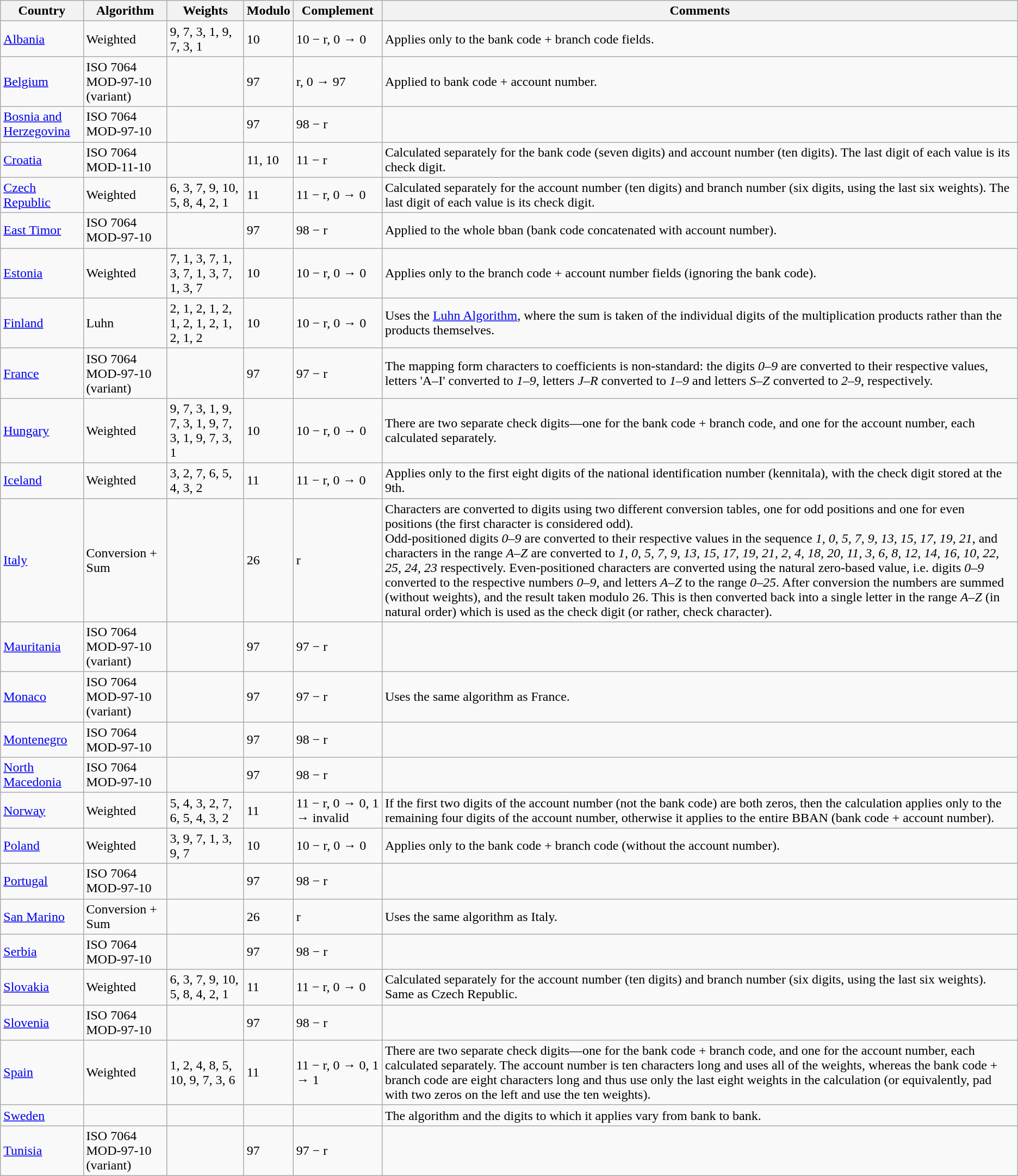<table class="wikitable sortable">
<tr>
<th scope="col">Country</th>
<th scope="col">Algorithm</th>
<th scope="col">Weights</th>
<th scope="col">Modulo</th>
<th scope="col">Complement</th>
<th scope="col">Comments</th>
</tr>
<tr>
<td scope="row"><a href='#'>Albania</a></td>
<td>Weighted</td>
<td>9, 7, 3, 1, 9, 7, 3, 1</td>
<td>10</td>
<td>10 − r, 0 → 0</td>
<td>Applies only to the bank code + branch code fields.</td>
</tr>
<tr>
<td scope="row"><a href='#'>Belgium</a></td>
<td>ISO 7064 MOD-97-10 (variant)</td>
<td></td>
<td>97</td>
<td>r, 0 → 97</td>
<td>Applied to bank code + account number.</td>
</tr>
<tr>
<td scope="row"><a href='#'>Bosnia and Herzegovina</a></td>
<td>ISO 7064 MOD-97-10</td>
<td></td>
<td>97</td>
<td>98 − r</td>
<td></td>
</tr>
<tr>
<td scope="row"><a href='#'>Croatia</a></td>
<td>ISO 7064 MOD-11-10</td>
<td></td>
<td>11, 10</td>
<td>11 − r</td>
<td>Calculated separately for the bank code (seven digits) and account number (ten digits). The last digit of each value is its check digit.</td>
</tr>
<tr>
<td scope="row"><a href='#'>Czech Republic</a></td>
<td>Weighted</td>
<td>6, 3, 7, 9, 10, 5, 8, 4, 2, 1</td>
<td>11</td>
<td>11 − r, 0 → 0</td>
<td>Calculated separately for the account number (ten digits) and branch number (six digits, using the last six weights). The last digit of each value is its check digit.</td>
</tr>
<tr>
<td scope="row"><a href='#'>East Timor</a></td>
<td>ISO 7064 MOD-97-10</td>
<td></td>
<td>97</td>
<td>98 − r</td>
<td>Applied to the whole bban (bank code concatenated with account number).</td>
</tr>
<tr>
<td scope="row"><a href='#'>Estonia</a></td>
<td>Weighted</td>
<td>7, 1, 3, 7, 1, 3, 7, 1, 3, 7, 1, 3, 7</td>
<td>10</td>
<td>10 − r, 0 → 0</td>
<td>Applies only to the branch code + account number fields (ignoring the bank code).</td>
</tr>
<tr>
<td scope="row"><a href='#'>Finland</a></td>
<td>Luhn</td>
<td>2, 1, 2, 1, 2, 1, 2, 1, 2, 1, 2, 1, 2</td>
<td>10</td>
<td>10 − r, 0 → 0</td>
<td>Uses the <a href='#'>Luhn Algorithm</a>, where the sum is taken of the individual digits of the multiplication products rather than the products themselves.</td>
</tr>
<tr>
<td scope="row"><a href='#'>France</a></td>
<td>ISO 7064 MOD-97-10  (variant)</td>
<td></td>
<td>97</td>
<td>97 − r</td>
<td>The mapping form characters to coefficients is non-standard: the digits <em>0–9</em> are converted to their respective values, letters 'A–I' converted to <em>1–9</em>, letters <em>J–R</em> converted to <em>1–9</em> and letters <em>S–Z</em> converted to <em>2–9</em>, respectively.</td>
</tr>
<tr>
<td scope="row"><a href='#'>Hungary</a></td>
<td>Weighted</td>
<td>9, 7, 3, 1, 9, 7, 3, 1, 9, 7, 3, 1, 9, 7, 3, 1</td>
<td>10</td>
<td>10 − r, 0 → 0</td>
<td>There are two separate check digits—one for the bank code + branch code, and one for the account number, each calculated separately.</td>
</tr>
<tr>
<td scope="row"><a href='#'>Iceland</a></td>
<td>Weighted</td>
<td>3, 2, 7, 6, 5, 4, 3, 2</td>
<td>11</td>
<td>11 − r, 0 → 0</td>
<td>Applies only to the first eight digits of the national identification number (kennitala), with the check digit stored at the 9th.</td>
</tr>
<tr>
<td scope="row"><a href='#'>Italy</a></td>
<td>Conversion + Sum</td>
<td></td>
<td>26</td>
<td>r</td>
<td>Characters are converted to digits using two different conversion tables, one for odd positions and one for even positions (the first character is considered odd).<br>Odd-positioned digits <em>0–9</em> are converted to their respective values in the sequence <em>1, 0, 5, 7, 9, 13, 15, 17, 19, 21</em>, and characters in the range <em>A–Z</em> are converted to <em>1, 0, 5, 7, 9, 13, 15, 17, 19, 21, 2, 4, 18, 20, 11, 3, 6, 8, 12, 14, 16, 10, 22, 25, 24, 23</em> respectively. 
Even-positioned characters are converted using the natural zero-based value, i.e. digits <em>0–9</em> converted to the respective numbers <em>0–9</em>, and letters <em>A–Z</em> to the range <em>0–25</em>. 
After conversion the numbers are summed (without weights), and the result taken modulo 26. 
This is then converted back into a single letter in the range <em>A–Z</em> (in natural order) which is used as the check digit (or rather, check character).</td>
</tr>
<tr>
<td scope="row"><a href='#'>Mauritania</a></td>
<td>ISO 7064 MOD-97-10 (variant)</td>
<td></td>
<td>97</td>
<td>97 − r</td>
<td></td>
</tr>
<tr>
<td scope="row"><a href='#'>Monaco</a></td>
<td>ISO 7064 MOD-97-10 (variant)</td>
<td></td>
<td>97</td>
<td>97 − r</td>
<td>Uses the same algorithm as France.</td>
</tr>
<tr>
<td scope="row"><a href='#'>Montenegro</a></td>
<td>ISO 7064 MOD-97-10</td>
<td></td>
<td>97</td>
<td>98 − r</td>
<td></td>
</tr>
<tr>
<td scope="row"><a href='#'>North Macedonia</a></td>
<td>ISO 7064 MOD-97-10</td>
<td></td>
<td>97</td>
<td>98 − r</td>
<td></td>
</tr>
<tr>
<td scope="row"><a href='#'>Norway</a></td>
<td>Weighted</td>
<td>5, 4, 3, 2, 7, 6, 5, 4, 3, 2</td>
<td>11</td>
<td>11 − r, 0 → 0, 1 → invalid</td>
<td>If the first two digits of the account number (not the bank code) are both zeros, then the calculation applies only to the remaining four digits of the account number, otherwise it applies to the entire BBAN (bank code + account number).</td>
</tr>
<tr>
<td scope="row"><a href='#'>Poland</a></td>
<td>Weighted</td>
<td>3, 9, 7, 1, 3, 9, 7</td>
<td>10</td>
<td>10 − r, 0 → 0</td>
<td>Applies only to the bank code + branch code (without the account number).</td>
</tr>
<tr>
<td scope="row"><a href='#'>Portugal</a></td>
<td>ISO 7064 MOD-97-10</td>
<td></td>
<td>97</td>
<td>98 − r</td>
<td></td>
</tr>
<tr>
<td scope="row"><a href='#'>San Marino</a></td>
<td>Conversion + Sum</td>
<td></td>
<td>26</td>
<td>r</td>
<td>Uses the same algorithm as Italy.</td>
</tr>
<tr>
<td scope="row"><a href='#'>Serbia</a></td>
<td>ISO 7064 MOD-97-10</td>
<td></td>
<td>97</td>
<td>98 − r</td>
<td></td>
</tr>
<tr>
<td scope="row"><a href='#'>Slovakia</a></td>
<td>Weighted</td>
<td>6, 3, 7, 9, 10, 5, 8, 4, 2, 1</td>
<td>11</td>
<td>11 − r, 0 → 0</td>
<td>Calculated separately for the account number (ten digits) and branch number (six digits, using the last six weights). Same as Czech Republic.</td>
</tr>
<tr>
<td scope="row"><a href='#'>Slovenia</a></td>
<td>ISO 7064 MOD-97-10</td>
<td></td>
<td>97</td>
<td>98 − r</td>
<td></td>
</tr>
<tr>
<td scope="row"><a href='#'>Spain</a></td>
<td>Weighted</td>
<td>1, 2, 4, 8, 5, 10, 9, 7, 3, 6</td>
<td>11</td>
<td>11 − r, 0 → 0, 1 → 1</td>
<td>There are two separate check digits—one for the bank code + branch code, and one for the account number, each calculated separately. The account number is ten characters long and uses all of the weights, whereas the bank code + branch code are eight characters long and thus use only the last eight weights in the calculation (or equivalently, pad with two zeros on the left and use the ten weights).</td>
</tr>
<tr>
<td scope="row"><a href='#'>Sweden</a></td>
<td></td>
<td></td>
<td></td>
<td></td>
<td>The algorithm and the digits to which it applies vary from bank to bank.</td>
</tr>
<tr>
<td scope="row"><a href='#'>Tunisia</a></td>
<td>ISO 7064 MOD-97-10 (variant)</td>
<td></td>
<td>97</td>
<td>97 − r</td>
<td></td>
</tr>
</table>
